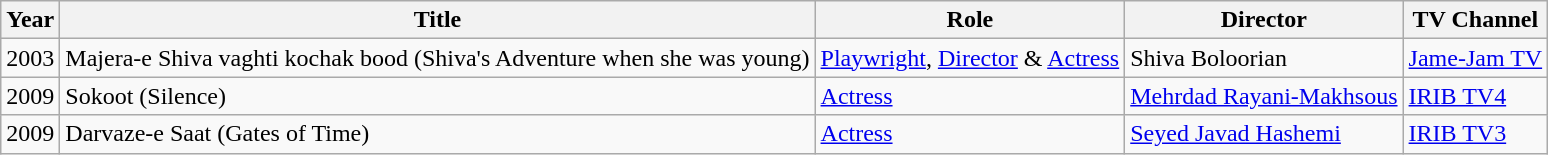<table class="wikitable sortable">
<tr>
<th>Year</th>
<th>Title</th>
<th>Role</th>
<th>Director</th>
<th>TV Channel</th>
</tr>
<tr>
<td>2003</td>
<td>Majera-e Shiva vaghti kochak bood (Shiva's Adventure when she was young)</td>
<td><a href='#'>Playwright</a>, <a href='#'>Director</a> & <a href='#'>Actress</a></td>
<td>Shiva Boloorian</td>
<td><a href='#'>Jame-Jam TV</a></td>
</tr>
<tr>
<td>2009</td>
<td>Sokoot (Silence)</td>
<td><a href='#'>Actress</a></td>
<td><a href='#'>Mehrdad Rayani-Makhsous</a></td>
<td><a href='#'>IRIB TV4</a></td>
</tr>
<tr>
<td>2009</td>
<td>Darvaze-e Saat (Gates of Time)</td>
<td><a href='#'>Actress</a></td>
<td><a href='#'>Seyed Javad Hashemi</a></td>
<td><a href='#'>IRIB TV3</a></td>
</tr>
</table>
